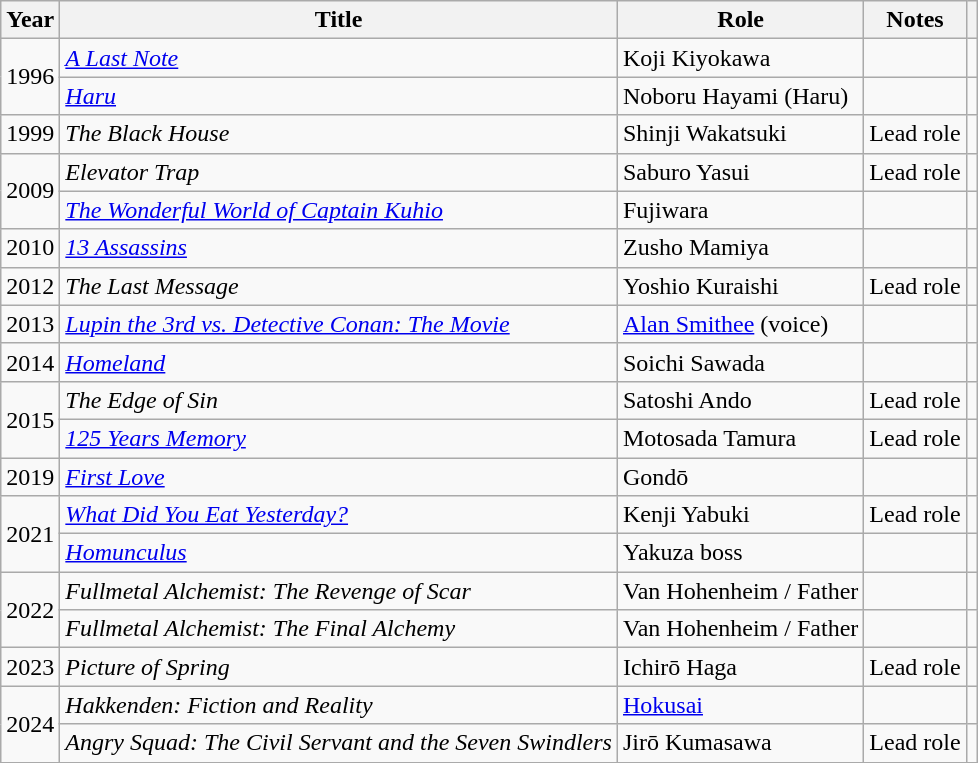<table class="wikitable">
<tr>
<th>Year</th>
<th>Title</th>
<th>Role</th>
<th>Notes</th>
<th></th>
</tr>
<tr>
<td rowspan="2">1996</td>
<td><em><a href='#'>A Last Note</a></em></td>
<td>Koji Kiyokawa</td>
<td></td>
<td></td>
</tr>
<tr>
<td><em><a href='#'>Haru</a></em></td>
<td>Noboru Hayami (Haru)</td>
<td></td>
<td></td>
</tr>
<tr>
<td>1999</td>
<td><em>The Black House</em></td>
<td>Shinji Wakatsuki</td>
<td>Lead role</td>
<td></td>
</tr>
<tr>
<td rowspan="2">2009</td>
<td><em>Elevator Trap</em></td>
<td>Saburo Yasui</td>
<td>Lead role</td>
<td></td>
</tr>
<tr>
<td><em><a href='#'>The Wonderful World of Captain Kuhio</a></em></td>
<td>Fujiwara</td>
<td></td>
<td></td>
</tr>
<tr>
<td>2010</td>
<td><em><a href='#'>13 Assassins</a></em></td>
<td>Zusho Mamiya</td>
<td></td>
</tr>
<tr>
<td>2012</td>
<td><em>The Last Message</em></td>
<td>Yoshio Kuraishi</td>
<td>Lead role</td>
<td></td>
</tr>
<tr>
<td>2013</td>
<td><em><a href='#'>Lupin the 3rd vs. Detective Conan: The Movie</a></em></td>
<td><a href='#'>Alan Smithee</a> (voice)</td>
<td></td>
<td></td>
</tr>
<tr>
<td>2014</td>
<td><em><a href='#'>Homeland</a></em></td>
<td>Soichi Sawada</td>
<td></td>
<td></td>
</tr>
<tr>
<td rowspan="2">2015</td>
<td><em>The Edge of Sin</em></td>
<td>Satoshi Ando</td>
<td>Lead role</td>
<td></td>
</tr>
<tr>
<td><em><a href='#'>125 Years Memory</a></em></td>
<td>Motosada Tamura</td>
<td>Lead role</td>
<td></td>
</tr>
<tr>
<td>2019</td>
<td><em><a href='#'>First Love</a></em></td>
<td>Gondō</td>
<td></td>
<td></td>
</tr>
<tr>
<td rowspan="2">2021</td>
<td><em><a href='#'>What Did You Eat Yesterday?</a></em></td>
<td>Kenji Yabuki</td>
<td>Lead role</td>
<td></td>
</tr>
<tr>
<td><em><a href='#'>Homunculus</a></em></td>
<td>Yakuza boss</td>
<td></td>
<td></td>
</tr>
<tr>
<td rowspan="2">2022</td>
<td><em>Fullmetal Alchemist: The Revenge of Scar</em></td>
<td>Van Hohenheim / Father</td>
<td></td>
<td></td>
</tr>
<tr>
<td><em>Fullmetal Alchemist: The Final Alchemy</em></td>
<td>Van Hohenheim / Father</td>
<td></td>
<td></td>
</tr>
<tr>
<td>2023</td>
<td><em>Picture of Spring</em></td>
<td>Ichirō Haga</td>
<td>Lead role</td>
<td></td>
</tr>
<tr>
<td rowspan="2">2024</td>
<td><em>Hakkenden: Fiction and Reality</em></td>
<td><a href='#'>Hokusai</a></td>
<td></td>
<td></td>
</tr>
<tr>
<td><em>Angry Squad: The Civil Servant and the Seven Swindlers</em></td>
<td>Jirō Kumasawa</td>
<td>Lead role</td>
<td></td>
</tr>
<tr>
</tr>
</table>
